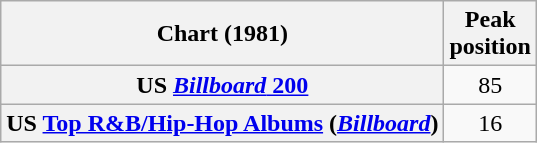<table class="wikitable sortable plainrowheaders" style="text-align:center">
<tr>
<th scope="col">Chart (1981)</th>
<th scope="col">Peak<br>position</th>
</tr>
<tr>
<th scope="row">US <a href='#'><em>Billboard</em> 200</a></th>
<td>85</td>
</tr>
<tr>
<th scope="row">US <a href='#'>Top R&B/Hip-Hop Albums</a> (<em><a href='#'>Billboard</a></em>)</th>
<td>16</td>
</tr>
</table>
